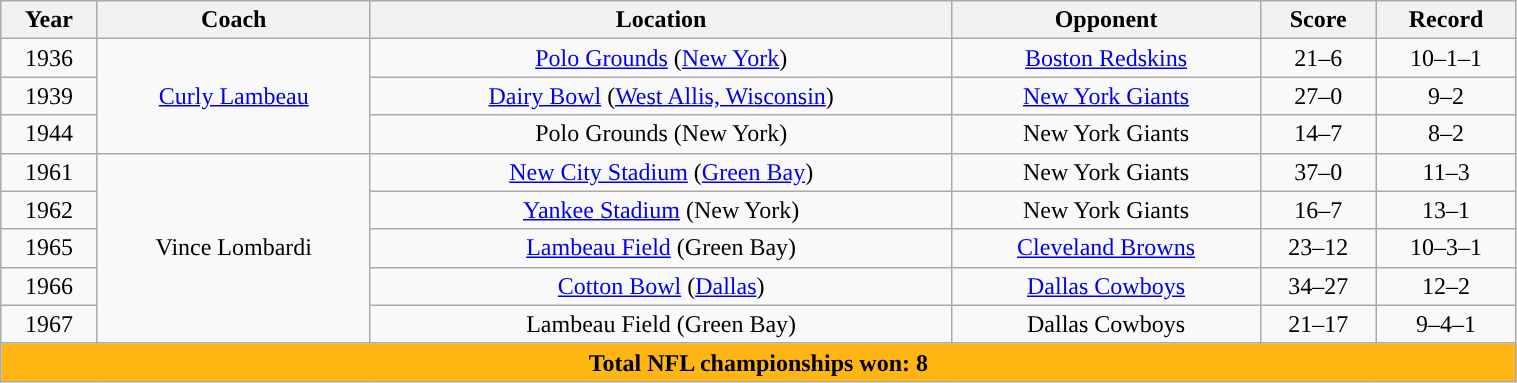<table class="wikitable" style="width:80%;text-align:center">
<tr>
<th>Year</th>
<th>Coach</th>
<th>Location</th>
<th>Opponent</th>
<th>Score</th>
<th>Record</th>
</tr>
<tr>
<td>1936</td>
<td rowspan="3"><a href='#'>Curly Lambeau</a></td>
<td><a href='#'>Polo Grounds</a> (<a href='#'>New York</a>)</td>
<td><a href='#'>Boston Redskins</a></td>
<td>21–6</td>
<td>10–1–1</td>
</tr>
<tr>
<td>1939</td>
<td><a href='#'>Dairy Bowl</a> (<a href='#'>West Allis, Wisconsin</a>)</td>
<td><a href='#'>New York Giants</a></td>
<td>27–0</td>
<td>9–2</td>
</tr>
<tr>
<td>1944</td>
<td>Polo Grounds (New York)</td>
<td>New York Giants</td>
<td>14–7</td>
<td>8–2</td>
</tr>
<tr>
<td>1961</td>
<td rowspan="5">Vince Lombardi</td>
<td><a href='#'>New City Stadium</a> (<a href='#'>Green Bay</a>)</td>
<td>New York Giants</td>
<td>37–0</td>
<td>11–3</td>
</tr>
<tr>
<td>1962</td>
<td><a href='#'>Yankee Stadium</a> (New York)</td>
<td>New York Giants</td>
<td>16–7</td>
<td>13–1</td>
</tr>
<tr>
<td>1965</td>
<td><a href='#'>Lambeau Field</a> (Green Bay)</td>
<td><a href='#'>Cleveland Browns</a></td>
<td>23–12</td>
<td>10–3–1</td>
</tr>
<tr>
<td>1966</td>
<td><a href='#'>Cotton Bowl</a> (<a href='#'>Dallas</a>)</td>
<td><a href='#'>Dallas Cowboys</a></td>
<td>34–27</td>
<td>12–2</td>
</tr>
<tr>
<td>1967</td>
<td>Lambeau Field (Green Bay)</td>
<td>Dallas Cowboys</td>
<td>21–17</td>
<td>9–4–1</td>
</tr>
<tr style="background:#FFB612">
<td colspan="6"><span><strong>Total NFL championships won: 8</strong></span></td>
</tr>
</table>
